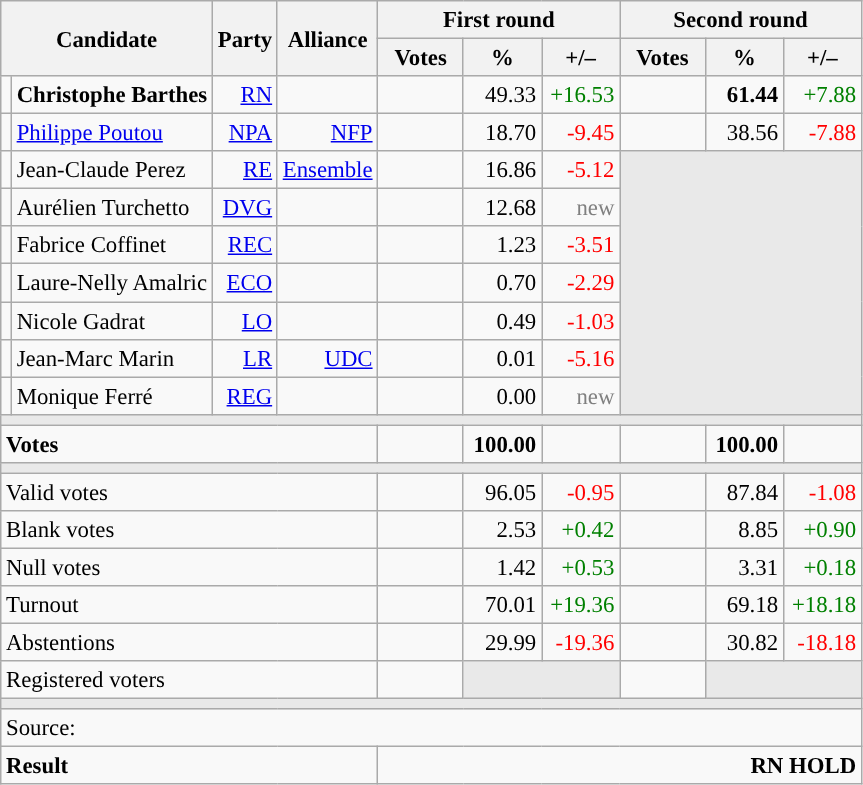<table class="wikitable" style="text-align:right;font-size:95%;">
<tr>
<th rowspan="2" colspan="2">Candidate</th>
<th colspan="1" rowspan="2">Party</th>
<th colspan="1" rowspan="2">Alliance</th>
<th colspan="3">First round</th>
<th colspan="3">Second round</th>
</tr>
<tr>
<th style="width:50px;">Votes</th>
<th style="width:45px;">%</th>
<th style="width:45px;">+/–</th>
<th style="width:50px;">Votes</th>
<th style="width:45px;">%</th>
<th style="width:45px;">+/–</th>
</tr>
<tr>
<td style="color:inherit;background:"></td>
<td style="text-align:left;"><strong>Christophe Barthes</strong></td>
<td><a href='#'>RN</a></td>
<td></td>
<td></td>
<td>49.33</td>
<td style="color:green;">+16.53</td>
<td><strong></strong></td>
<td><strong>61.44</strong></td>
<td style="color:green;">+7.88</td>
</tr>
<tr>
<td style="color:inherit;background:"></td>
<td style="text-align:left;"><a href='#'>Philippe Poutou</a></td>
<td><a href='#'>NPA</a></td>
<td><a href='#'>NFP</a></td>
<td></td>
<td>18.70</td>
<td style="color:red;">-9.45</td>
<td></td>
<td>38.56</td>
<td style="color:red;">-7.88</td>
</tr>
<tr>
<td style="color:inherit;background:"></td>
<td style="text-align:left;">Jean-Claude Perez</td>
<td><a href='#'>RE</a></td>
<td><a href='#'>Ensemble</a></td>
<td></td>
<td>16.86</td>
<td style="color:red;">-5.12</td>
<td colspan="3" rowspan="7" style="background:#E9E9E9;"></td>
</tr>
<tr>
<td style="color:inherit;background:"></td>
<td style="text-align:left;">Aurélien Turchetto</td>
<td><a href='#'>DVG</a></td>
<td></td>
<td></td>
<td>12.68</td>
<td style="color:grey;">new</td>
</tr>
<tr>
<td style="color:inherit;background:"></td>
<td style="text-align:left;">Fabrice Coffinet</td>
<td><a href='#'>REC</a></td>
<td></td>
<td></td>
<td>1.23</td>
<td style="color:red;">-3.51</td>
</tr>
<tr>
<td style="color:inherit;background:"></td>
<td style="text-align:left;">Laure-Nelly Amalric</td>
<td><a href='#'>ECO</a></td>
<td></td>
<td></td>
<td>0.70</td>
<td style="color:red;">-2.29</td>
</tr>
<tr>
<td style="color:inherit;background:"></td>
<td style="text-align:left;">Nicole Gadrat</td>
<td><a href='#'>LO</a></td>
<td></td>
<td></td>
<td>0.49</td>
<td style="color:red;">-1.03</td>
</tr>
<tr>
<td style="background:"></td>
<td style="text-align:left;">Jean-Marc Marin</td>
<td><a href='#'>LR</a></td>
<td><a href='#'>UDC</a></td>
<td></td>
<td>0.01</td>
<td style="color:red;">-5.16</td>
</tr>
<tr>
<td style="color:inherit;background:"></td>
<td style="text-align:left;">Monique Ferré</td>
<td><a href='#'>REG</a></td>
<td></td>
<td></td>
<td>0.00</td>
<td style="color:grey;">new</td>
</tr>
<tr>
<td colspan="10" style="background:#E9E9E9;"></td>
</tr>
<tr style="font-weight:bold;">
<td colspan="4" style="text-align:left;">Votes</td>
<td></td>
<td>100.00</td>
<td></td>
<td></td>
<td>100.00</td>
<td></td>
</tr>
<tr>
<td colspan="10" style="background:#E9E9E9;"></td>
</tr>
<tr>
<td colspan="4" style="text-align:left;">Valid votes</td>
<td></td>
<td>96.05</td>
<td style="color:red;">-0.95</td>
<td></td>
<td>87.84</td>
<td style="color:red;">-1.08</td>
</tr>
<tr>
<td colspan="4" style="text-align:left;">Blank votes</td>
<td></td>
<td>2.53</td>
<td style="color:green;">+0.42</td>
<td></td>
<td>8.85</td>
<td style="color:green;">+0.90</td>
</tr>
<tr>
<td colspan="4" style="text-align:left;">Null votes</td>
<td></td>
<td>1.42</td>
<td style="color:green;">+0.53</td>
<td></td>
<td>3.31</td>
<td style="color:green;">+0.18</td>
</tr>
<tr>
<td colspan="4" style="text-align:left;">Turnout</td>
<td></td>
<td>70.01</td>
<td style="color:green;">+19.36</td>
<td></td>
<td>69.18</td>
<td style="color:green;">+18.18</td>
</tr>
<tr>
<td colspan="4" style="text-align:left;">Abstentions</td>
<td></td>
<td>29.99</td>
<td style="color:red;">-19.36</td>
<td></td>
<td>30.82</td>
<td style="color:red;">-18.18</td>
</tr>
<tr>
<td colspan="4" style="text-align:left;">Registered voters</td>
<td></td>
<td colspan="2" style="background:#E9E9E9;"></td>
<td></td>
<td colspan="2" style="background:#E9E9E9;"></td>
</tr>
<tr>
<td colspan="10" style="background:#E9E9E9;"></td>
</tr>
<tr>
<td colspan="10" style="text-align:left;">Source: </td>
</tr>
<tr style="font-weight:bold">
<td colspan="4" style="text-align:left;">Result</td>
<td colspan="6" style="background-color:">RN HOLD</td>
</tr>
</table>
